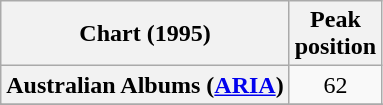<table class="wikitable sortable plainrowheaders" style="text-align:center">
<tr>
<th scope="col">Chart (1995)</th>
<th scope="col">Peak<br>position</th>
</tr>
<tr>
<th scope="row">Australian Albums (<a href='#'>ARIA</a>)</th>
<td>62</td>
</tr>
<tr>
</tr>
<tr>
</tr>
</table>
